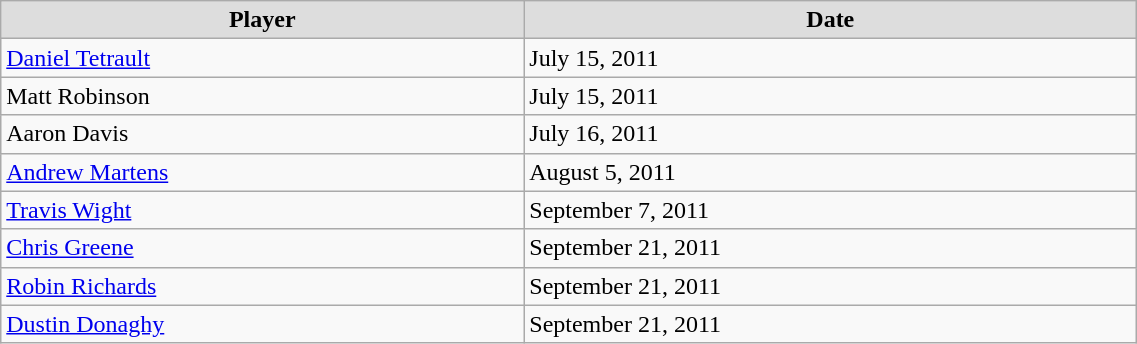<table class="wikitable" width=60%>
<tr align="center"  bgcolor="#dddddd">
<td><strong>Player</strong></td>
<td><strong>Date</strong></td>
</tr>
<tr>
<td><a href='#'>Daniel Tetrault</a></td>
<td>July 15, 2011</td>
</tr>
<tr>
<td>Matt Robinson</td>
<td>July 15, 2011</td>
</tr>
<tr>
<td>Aaron Davis</td>
<td>July 16, 2011</td>
</tr>
<tr>
<td><a href='#'>Andrew Martens</a></td>
<td>August 5, 2011</td>
</tr>
<tr>
<td><a href='#'>Travis Wight</a></td>
<td>September 7, 2011</td>
</tr>
<tr>
<td><a href='#'>Chris Greene</a></td>
<td>September 21, 2011</td>
</tr>
<tr>
<td><a href='#'>Robin Richards</a></td>
<td>September 21, 2011</td>
</tr>
<tr>
<td><a href='#'>Dustin Donaghy</a></td>
<td>September 21, 2011</td>
</tr>
</table>
